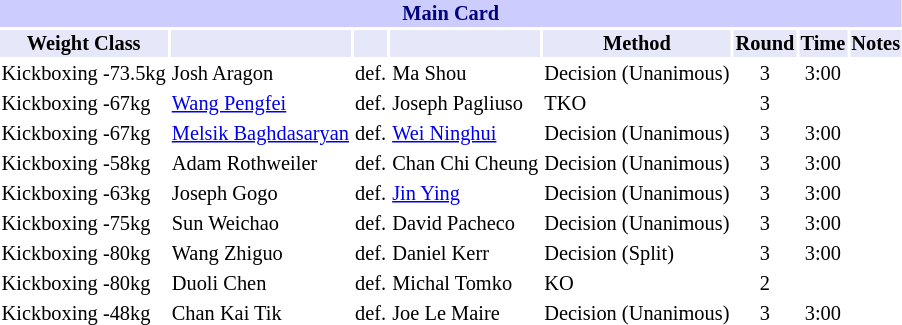<table class="toccolours" style="font-size: 85%;">
<tr>
<th colspan="8" style="background-color: #ccf; color: #000080; text-align: center;"><strong>Main Card</strong></th>
</tr>
<tr>
<th colspan="1" style="background-color: #E6E8FA; color: #000000; text-align: center;">Weight Class</th>
<th colspan="1" style="background-color: #E6E8FA; color: #000000; text-align: center;"></th>
<th colspan="1" style="background-color: #E6E8FA; color: #000000; text-align: center;"></th>
<th colspan="1" style="background-color: #E6E8FA; color: #000000; text-align: center;"></th>
<th colspan="1" style="background-color: #E6E8FA; color: #000000; text-align: center;">Method</th>
<th colspan="1" style="background-color: #E6E8FA; color: #000000; text-align: center;">Round</th>
<th colspan="1" style="background-color: #E6E8FA; color: #000000; text-align: center;">Time</th>
<th colspan="1" style="background-color: #E6E8FA; color: #000000; text-align: center;">Notes</th>
</tr>
<tr>
<td>Kickboxing -73.5kg</td>
<td> Josh Aragon</td>
<td align=center>def.</td>
<td> Ma Shou</td>
<td>Decision (Unanimous)</td>
<td align=center>3</td>
<td align=center>3:00</td>
<td></td>
</tr>
<tr>
<td>Kickboxing -67kg</td>
<td> <a href='#'>Wang Pengfei</a></td>
<td align=center>def.</td>
<td> Joseph Pagliuso</td>
<td>TKO</td>
<td align=center>3</td>
<td align=center></td>
<td></td>
</tr>
<tr>
<td>Kickboxing -67kg</td>
<td> <a href='#'>Melsik Baghdasaryan</a></td>
<td align=center>def.</td>
<td> <a href='#'>Wei Ninghui</a></td>
<td>Decision (Unanimous)</td>
<td align=center>3</td>
<td align=center>3:00</td>
<td></td>
</tr>
<tr>
<td>Kickboxing -58kg</td>
<td> Adam Rothweiler</td>
<td align=center>def.</td>
<td> Chan Chi Cheung</td>
<td>Decision (Unanimous)</td>
<td align=center>3</td>
<td align=center>3:00</td>
<td></td>
</tr>
<tr>
<td>Kickboxing -63kg</td>
<td> Joseph Gogo</td>
<td align=center>def.</td>
<td> <a href='#'>Jin Ying</a></td>
<td>Decision (Unanimous)</td>
<td align=center>3</td>
<td align=center>3:00</td>
<td></td>
</tr>
<tr>
<td>Kickboxing -75kg</td>
<td> Sun Weichao</td>
<td align=center>def.</td>
<td> David Pacheco</td>
<td>Decision (Unanimous)</td>
<td align=center>3</td>
<td align=center>3:00</td>
<td></td>
</tr>
<tr>
<td>Kickboxing -80kg</td>
<td> Wang Zhiguo</td>
<td align=center>def.</td>
<td> Daniel Kerr</td>
<td>Decision (Split)</td>
<td align=center>3</td>
<td align=center>3:00</td>
<td></td>
</tr>
<tr>
<td>Kickboxing -80kg</td>
<td> Duoli Chen</td>
<td align=center>def.</td>
<td> Michal Tomko</td>
<td>KO</td>
<td align=center>2</td>
<td align=center></td>
<td></td>
</tr>
<tr>
<td>Kickboxing -48kg</td>
<td> Chan Kai Tik</td>
<td align=center>def.</td>
<td> Joe Le Maire</td>
<td>Decision (Unanimous)</td>
<td align=center>3</td>
<td align=center>3:00</td>
<td></td>
</tr>
</table>
